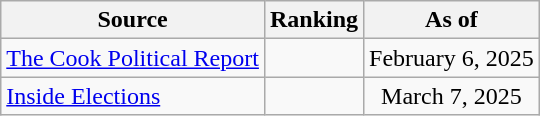<table class="wikitable" style="text-align:center">
<tr>
<th>Source</th>
<th>Ranking</th>
<th>As of</th>
</tr>
<tr>
<td align=left><a href='#'>The Cook Political Report</a></td>
<td></td>
<td>February 6, 2025</td>
</tr>
<tr>
<td align=left><a href='#'>Inside Elections</a></td>
<td></td>
<td>March 7, 2025</td>
</tr>
</table>
